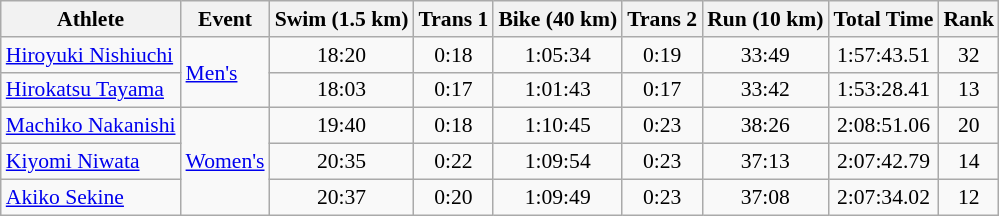<table class="wikitable" style="font-size:90%">
<tr>
<th>Athlete</th>
<th>Event</th>
<th>Swim (1.5 km)</th>
<th>Trans 1</th>
<th>Bike (40 km)</th>
<th>Trans 2</th>
<th>Run (10 km)</th>
<th>Total Time</th>
<th>Rank</th>
</tr>
<tr align=center>
<td align=left><a href='#'>Hiroyuki Nishiuchi</a></td>
<td align=left rowspan=2><a href='#'>Men's</a></td>
<td>18:20</td>
<td>0:18</td>
<td>1:05:34</td>
<td>0:19</td>
<td>33:49</td>
<td>1:57:43.51</td>
<td>32</td>
</tr>
<tr align=center>
<td align=left><a href='#'>Hirokatsu Tayama</a></td>
<td>18:03</td>
<td>0:17</td>
<td>1:01:43</td>
<td>0:17</td>
<td>33:42</td>
<td>1:53:28.41</td>
<td>13</td>
</tr>
<tr align=center>
<td align=left><a href='#'>Machiko Nakanishi</a></td>
<td align=left rowspan=3><a href='#'>Women's</a></td>
<td>19:40</td>
<td>0:18</td>
<td>1:10:45</td>
<td>0:23</td>
<td>38:26</td>
<td>2:08:51.06</td>
<td>20</td>
</tr>
<tr align=center>
<td align=left><a href='#'>Kiyomi Niwata</a></td>
<td>20:35</td>
<td>0:22</td>
<td>1:09:54</td>
<td>0:23</td>
<td>37:13</td>
<td>2:07:42.79</td>
<td>14</td>
</tr>
<tr align=center>
<td align=left><a href='#'>Akiko Sekine</a></td>
<td>20:37</td>
<td>0:20</td>
<td>1:09:49</td>
<td>0:23</td>
<td>37:08</td>
<td>2:07:34.02</td>
<td>12</td>
</tr>
</table>
